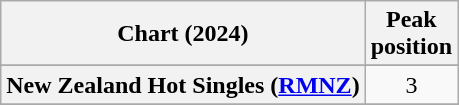<table class="wikitable sortable plainrowheaders" style="text-align:center">
<tr>
<th scope="col">Chart (2024)</th>
<th scope="col">Peak<br>position</th>
</tr>
<tr>
</tr>
<tr>
<th scope="row">New Zealand Hot Singles (<a href='#'>RMNZ</a>)</th>
<td>3</td>
</tr>
<tr>
</tr>
<tr>
</tr>
</table>
